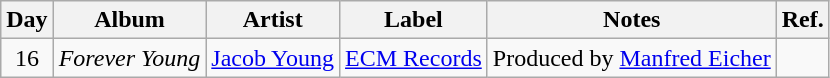<table class="wikitable">
<tr>
<th>Day</th>
<th>Album</th>
<th>Artist</th>
<th>Label</th>
<th>Notes</th>
<th>Ref.</th>
</tr>
<tr>
<td rowspan="1" style="text-align:center;">16</td>
<td><em>Forever Young</em></td>
<td><a href='#'>Jacob Young</a></td>
<td><a href='#'>ECM Records</a></td>
<td>Produced by <a href='#'>Manfred Eicher</a></td>
<td style="text-align:center;"></td>
</tr>
</table>
